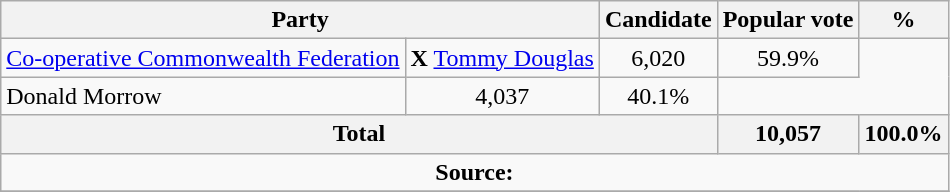<table class="wikitable">
<tr>
<th colspan="2">Party</th>
<th>Candidate</th>
<th>Popular vote</th>
<th>%</th>
</tr>
<tr>
<td><a href='#'>Co-operative Commonwealth Federation</a></td>
<td> <strong>X</strong> <a href='#'>Tommy Douglas</a></td>
<td align=center>6,020</td>
<td align=center>59.9%</td>
</tr>
<tr>
<td>Donald Morrow</td>
<td align=center>4,037</td>
<td align=center>40.1%</td>
</tr>
<tr>
<th colspan=3>Total</th>
<th>10,057</th>
<th>100.0%</th>
</tr>
<tr>
<td align="center" colspan=5><strong>Source:</strong> </td>
</tr>
<tr>
</tr>
</table>
